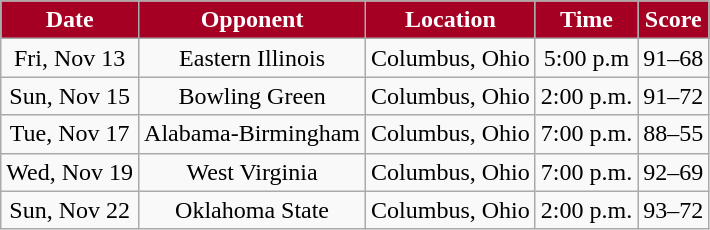<table class="wikitable" style="text-align:center">
<tr>
<th style="background:#A50024;color:white;">Date</th>
<th style="background:#A50024;color:white;">Opponent</th>
<th style="background:#A50024;color:white;">Location</th>
<th style="background:#A50024;color:white;">Time</th>
<th style="background:#A50024;color:white;">Score</th>
</tr>
<tr>
<td>Fri, Nov 13</td>
<td>Eastern Illinois</td>
<td>Columbus, Ohio</td>
<td>5:00 p.m</td>
<td>91–68</td>
</tr>
<tr>
<td>Sun, Nov 15</td>
<td>Bowling Green</td>
<td>Columbus, Ohio</td>
<td>2:00 p.m.</td>
<td>91–72</td>
</tr>
<tr>
<td>Tue, Nov 17</td>
<td>Alabama-Birmingham</td>
<td>Columbus, Ohio</td>
<td>7:00 p.m.</td>
<td>88–55</td>
</tr>
<tr>
<td>Wed, Nov 19</td>
<td>West Virginia</td>
<td>Columbus, Ohio</td>
<td>7:00 p.m.</td>
<td>92–69</td>
</tr>
<tr>
<td>Sun, Nov 22</td>
<td>Oklahoma State</td>
<td>Columbus, Ohio</td>
<td>2:00 p.m.</td>
<td>93–72</td>
</tr>
</table>
